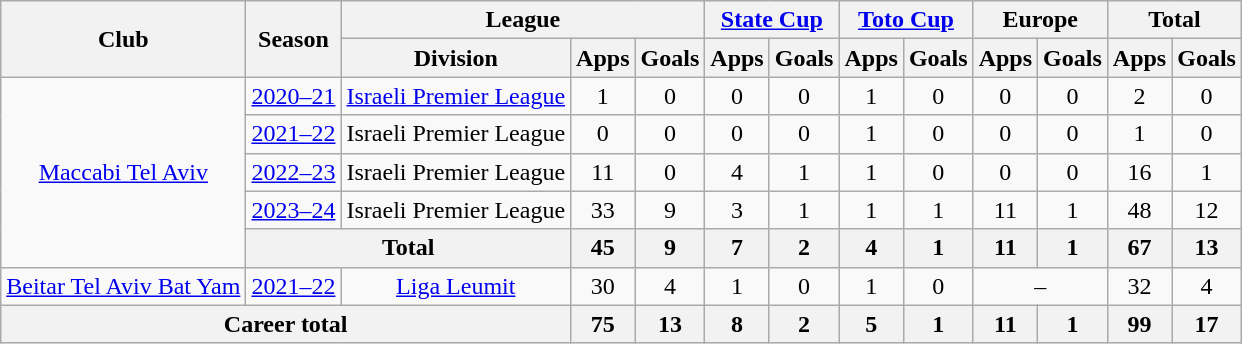<table class="wikitable" style="text-align:center">
<tr>
<th rowspan="2">Club</th>
<th rowspan="2">Season</th>
<th colspan="3">League</th>
<th colspan="2"><a href='#'>State Cup</a></th>
<th colspan="2"><a href='#'>Toto Cup</a></th>
<th colspan="2">Europe</th>
<th colspan="2">Total</th>
</tr>
<tr>
<th>Division</th>
<th>Apps</th>
<th>Goals</th>
<th>Apps</th>
<th>Goals</th>
<th>Apps</th>
<th>Goals</th>
<th>Apps</th>
<th>Goals</th>
<th>Apps</th>
<th>Goals</th>
</tr>
<tr>
<td rowspan="5"><a href='#'>Maccabi Tel Aviv</a></td>
<td><a href='#'>2020–21</a></td>
<td><a href='#'>Israeli Premier League</a></td>
<td>1</td>
<td>0</td>
<td>0</td>
<td>0</td>
<td>1</td>
<td>0</td>
<td>0</td>
<td>0</td>
<td>2</td>
<td>0</td>
</tr>
<tr>
<td><a href='#'>2021–22</a></td>
<td>Israeli Premier League</td>
<td>0</td>
<td>0</td>
<td>0</td>
<td>0</td>
<td>1</td>
<td>0</td>
<td>0</td>
<td>0</td>
<td>1</td>
<td>0</td>
</tr>
<tr>
<td><a href='#'>2022–23</a></td>
<td>Israeli Premier League</td>
<td>11</td>
<td>0</td>
<td>4</td>
<td>1</td>
<td>1</td>
<td>0</td>
<td>0</td>
<td>0</td>
<td>16</td>
<td>1</td>
</tr>
<tr>
<td><a href='#'>2023–24</a></td>
<td>Israeli Premier League</td>
<td>33</td>
<td>9</td>
<td>3</td>
<td>1</td>
<td>1</td>
<td>1</td>
<td>11</td>
<td>1</td>
<td>48</td>
<td>12</td>
</tr>
<tr>
<th colspan="2">Total</th>
<th>45</th>
<th>9</th>
<th>7</th>
<th>2</th>
<th>4</th>
<th>1</th>
<th>11</th>
<th>1</th>
<th>67</th>
<th>13</th>
</tr>
<tr>
<td><a href='#'>Beitar Tel Aviv Bat Yam</a></td>
<td><a href='#'>2021–22</a></td>
<td><a href='#'>Liga Leumit</a></td>
<td>30</td>
<td>4</td>
<td>1</td>
<td>0</td>
<td>1</td>
<td>0</td>
<td colspan="2">–</td>
<td>32</td>
<td>4</td>
</tr>
<tr>
<th colspan="3">Career total</th>
<th>75</th>
<th>13</th>
<th>8</th>
<th>2</th>
<th>5</th>
<th>1</th>
<th>11</th>
<th>1</th>
<th>99</th>
<th>17</th>
</tr>
</table>
